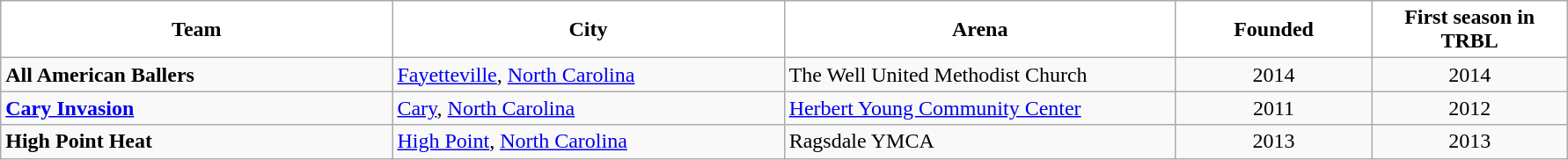<table class="wikitable sortable" style="width:94%; text-align:left">
<tr>
<th scope="col" style="width:20%; background:white">Team</th>
<th scope="col" style="width:20%; background:white">City</th>
<th scope="col" style="width:20%; background:white">Arena</th>
<th scope="col" style="width:10%; background:white">Founded</th>
<th scope="col" style="width:10%; background:white">First season in TRBL</th>
</tr>
<tr>
<td><strong>All American Ballers</strong></td>
<td><a href='#'>Fayetteville</a>, <a href='#'>North Carolina</a></td>
<td>The Well United Methodist Church</td>
<td align="center">2014</td>
<td align="center">2014</td>
</tr>
<tr>
<td><strong><a href='#'>Cary Invasion</a></strong></td>
<td><a href='#'>Cary</a>, <a href='#'>North Carolina</a></td>
<td><a href='#'>Herbert Young Community Center</a></td>
<td align=center>2011</td>
<td align=center>2012</td>
</tr>
<tr>
<td><strong>High Point Heat</strong></td>
<td><a href='#'>High Point</a>, <a href='#'>North Carolina</a></td>
<td>Ragsdale YMCA</td>
<td align="center">2013</td>
<td align="center">2013</td>
</tr>
</table>
